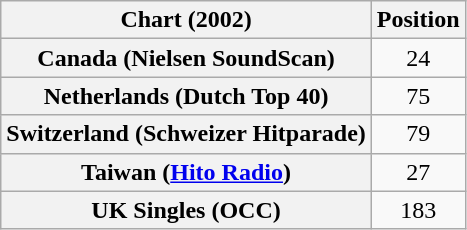<table class="wikitable sortable plainrowheaders" style="text-align:center">
<tr>
<th scope="col">Chart (2002)</th>
<th scope="col">Position</th>
</tr>
<tr>
<th scope="row">Canada (Nielsen SoundScan)</th>
<td>24</td>
</tr>
<tr>
<th scope="row">Netherlands (Dutch Top 40)</th>
<td>75</td>
</tr>
<tr>
<th scope="row">Switzerland (Schweizer Hitparade)</th>
<td>79</td>
</tr>
<tr>
<th scope="row">Taiwan (<a href='#'>Hito Radio</a>)</th>
<td>27</td>
</tr>
<tr>
<th scope="row">UK Singles (OCC)</th>
<td>183</td>
</tr>
</table>
